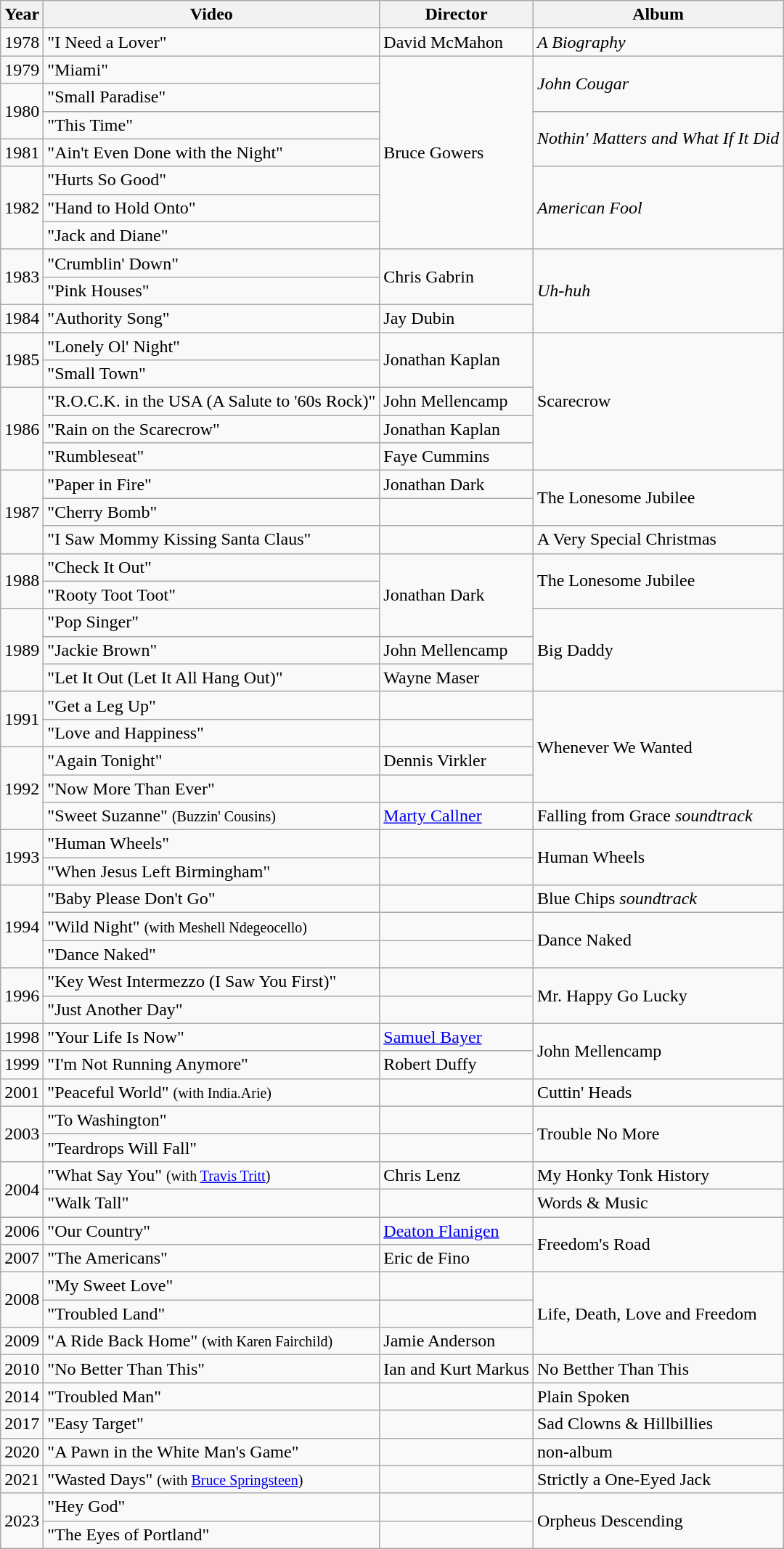<table class="wikitable">
<tr>
<th>Year</th>
<th>Video</th>
<th>Director</th>
<th>Album</th>
</tr>
<tr>
<td>1978</td>
<td>"I Need a Lover"</td>
<td>David McMahon</td>
<td><em>A Biography</em></td>
</tr>
<tr>
<td>1979</td>
<td>"Miami"</td>
<td rowspan="7">Bruce Gowers</td>
<td rowspan="2"><em>John Cougar</em></td>
</tr>
<tr>
<td rowspan="2">1980</td>
<td>"Small Paradise"</td>
</tr>
<tr>
<td>"This Time"</td>
<td rowspan="2"><em>Nothin' Matters and What If It Did</em></td>
</tr>
<tr>
<td>1981</td>
<td>"Ain't Even Done with the Night"</td>
</tr>
<tr>
<td rowspan="3">1982</td>
<td>"Hurts So Good"</td>
<td rowspan="3"><em>American Fool</em></td>
</tr>
<tr>
<td>"Hand to Hold Onto"</td>
</tr>
<tr>
<td>"Jack and Diane"</td>
</tr>
<tr>
<td rowspan="2">1983</td>
<td>"Crumblin' Down"</td>
<td rowspan="2">Chris Gabrin</td>
<td rowspan="3"><em>Uh-huh</td>
</tr>
<tr>
<td>"Pink Houses"</td>
</tr>
<tr>
<td>1984</td>
<td>"Authority Song"</td>
<td>Jay Dubin</td>
</tr>
<tr>
<td rowspan="2">1985</td>
<td>"Lonely Ol' Night"</td>
<td rowspan="2">Jonathan Kaplan</td>
<td rowspan="5"></em>Scarecrow<em></td>
</tr>
<tr>
<td>"Small Town"</td>
</tr>
<tr>
<td rowspan="3">1986</td>
<td>"R.O.C.K. in the USA (A Salute to '60s Rock)"</td>
<td>John Mellencamp</td>
</tr>
<tr>
<td>"Rain on the Scarecrow"</td>
<td>Jonathan Kaplan</td>
</tr>
<tr>
<td>"Rumbleseat"</td>
<td>Faye Cummins</td>
</tr>
<tr>
<td rowspan="3">1987</td>
<td>"Paper in Fire"</td>
<td>Jonathan Dark</td>
<td rowspan="2"></em>The Lonesome Jubilee<em></td>
</tr>
<tr>
<td>"Cherry Bomb"</td>
<td></td>
</tr>
<tr>
<td>"I Saw Mommy Kissing Santa Claus"</td>
<td></td>
<td></em>A Very Special Christmas<em></td>
</tr>
<tr>
<td rowspan="2">1988</td>
<td>"Check It Out"</td>
<td rowspan="3">Jonathan Dark</td>
<td rowspan="2"></em>The Lonesome Jubilee<em></td>
</tr>
<tr>
<td>"Rooty Toot Toot"</td>
</tr>
<tr>
<td rowspan="3">1989</td>
<td>"Pop Singer"</td>
<td rowspan="3"></em>Big Daddy<em></td>
</tr>
<tr>
<td>"Jackie Brown"</td>
<td>John Mellencamp</td>
</tr>
<tr>
<td>"Let It Out (Let It All Hang Out)"</td>
<td>Wayne Maser</td>
</tr>
<tr>
<td rowspan="2">1991</td>
<td>"Get a Leg Up"</td>
<td></td>
<td rowspan="4"></em>Whenever We Wanted<em></td>
</tr>
<tr>
<td>"Love and Happiness"</td>
<td></td>
</tr>
<tr>
<td rowspan="3">1992</td>
<td>"Again Tonight"</td>
<td>Dennis Virkler</td>
</tr>
<tr>
<td>"Now More Than Ever"</td>
<td></td>
</tr>
<tr>
<td>"Sweet Suzanne" <small>(Buzzin' Cousins)</small></td>
<td><a href='#'>Marty Callner</a></td>
<td></em>Falling from Grace<em> soundtrack</td>
</tr>
<tr>
<td rowspan="2">1993</td>
<td>"Human Wheels"</td>
<td></td>
<td rowspan="2"></em>Human Wheels<em></td>
</tr>
<tr>
<td>"When Jesus Left Birmingham"</td>
<td></td>
</tr>
<tr>
<td rowspan="3">1994</td>
<td>"Baby Please Don't Go"</td>
<td></td>
<td></em>Blue Chips<em> soundtrack</td>
</tr>
<tr>
<td>"Wild Night" <small>(with Meshell Ndegeocello)</small></td>
<td></td>
<td rowspan="2"></em>Dance Naked<em></td>
</tr>
<tr>
<td>"Dance Naked"</td>
<td></td>
</tr>
<tr>
<td rowspan="2">1996</td>
<td>"Key West Intermezzo (I Saw You First)"</td>
<td></td>
<td rowspan="2"></em>Mr. Happy Go Lucky<em></td>
</tr>
<tr>
<td>"Just Another Day"</td>
<td></td>
</tr>
<tr>
<td>1998</td>
<td>"Your Life Is Now"</td>
<td><a href='#'>Samuel Bayer</a></td>
<td rowspan="2"></em>John Mellencamp<em></td>
</tr>
<tr>
<td>1999</td>
<td>"I'm Not Running Anymore"</td>
<td>Robert Duffy</td>
</tr>
<tr>
<td>2001</td>
<td>"Peaceful World" <small>(with India.Arie)</small></td>
<td></td>
<td></em>Cuttin' Heads<em></td>
</tr>
<tr>
<td rowspan="2">2003</td>
<td>"To Washington"</td>
<td></td>
<td rowspan="2"></em>Trouble No More<em></td>
</tr>
<tr>
<td>"Teardrops Will Fall"</td>
<td></td>
</tr>
<tr>
<td rowspan="2">2004</td>
<td>"What Say You" <small>(with <a href='#'>Travis Tritt</a>)</small></td>
<td>Chris Lenz</td>
<td></em>My Honky Tonk History<em></td>
</tr>
<tr>
<td>"Walk Tall"</td>
<td></td>
<td></em>Words & Music<em></td>
</tr>
<tr>
<td>2006</td>
<td>"Our Country"</td>
<td><a href='#'>Deaton Flanigen</a></td>
<td rowspan="2"></em>Freedom's Road<em></td>
</tr>
<tr>
<td>2007</td>
<td>"The Americans"</td>
<td>Eric de Fino</td>
</tr>
<tr>
<td rowspan="2">2008</td>
<td>"My Sweet Love"</td>
<td></td>
<td rowspan="3"></em>Life, Death, Love and Freedom<em></td>
</tr>
<tr>
<td>"Troubled Land"</td>
<td></td>
</tr>
<tr>
<td>2009</td>
<td>"A Ride Back Home" <small>(with Karen Fairchild)</small></td>
<td>Jamie Anderson</td>
</tr>
<tr>
<td>2010</td>
<td>"No Better Than This"</td>
<td>Ian and Kurt Markus</td>
<td></em>No Betther Than This<em></td>
</tr>
<tr>
<td>2014</td>
<td>"Troubled Man"</td>
<td></td>
<td></em>Plain Spoken<em></td>
</tr>
<tr>
<td>2017</td>
<td>"Easy Target"</td>
<td></td>
<td></em>Sad Clowns & Hillbillies<em></td>
</tr>
<tr>
<td>2020</td>
<td>"A Pawn in the White Man's Game"</td>
<td></td>
<td>non-album</td>
</tr>
<tr>
<td>2021</td>
<td>"Wasted Days" <small>(with <a href='#'>Bruce Springsteen</a>)</small></td>
<td></td>
<td></em>Strictly a One-Eyed Jack<em></td>
</tr>
<tr>
<td rowspan="2">2023</td>
<td>"Hey God"</td>
<td></td>
<td rowspan="2"></em>Orpheus Descending<em></td>
</tr>
<tr>
<td>"The Eyes of Portland"</td>
<td></td>
</tr>
</table>
